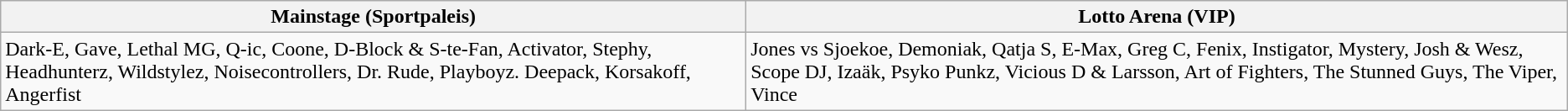<table class="wikitable">
<tr>
<th><strong>Mainstage</strong> (Sportpaleis)</th>
<th><strong>Lotto Arena</strong> (VIP)</th>
</tr>
<tr>
<td>Dark-E, Gave, Lethal MG, Q-ic, Coone, D-Block & S-te-Fan, Activator, Stephy, Headhunterz, Wildstylez, Noisecontrollers, Dr. Rude, Playboyz. Deepack, Korsakoff, Angerfist</td>
<td>Jones vs Sjoekoe, Demoniak, Qatja S, E-Max, Greg C, Fenix, Instigator, Mystery, Josh & Wesz, Scope DJ, Izaäk, Psyko Punkz, Vicious D & Larsson, Art of Fighters, The Stunned Guys, The Viper, Vince</td>
</tr>
</table>
